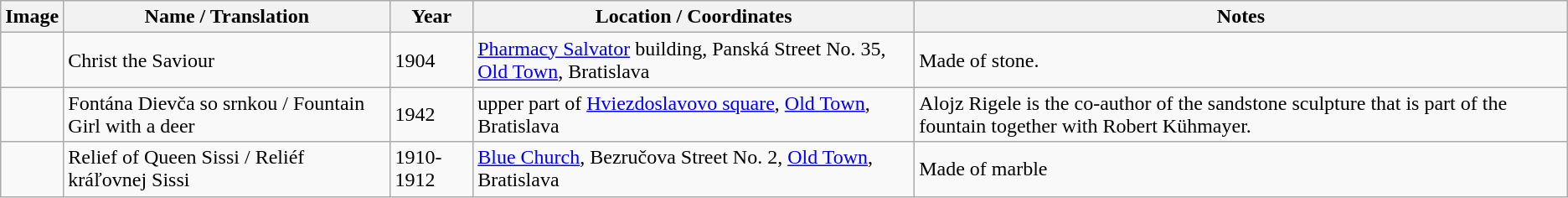<table class="wikitable sortable">
<tr valign=top>
<th class="unsortable">Image</th>
<th>Name / Translation</th>
<th>Year</th>
<th>Location / Coordinates</th>
<th class="unsortable">Notes</th>
</tr>
<tr>
<td></td>
<td>Christ the Saviour</td>
<td>1904</td>
<td><a href='#'>Pharmacy Salvator</a> building, Panská Street No. 35, <a href='#'>Old Town</a>, Bratislava <br></td>
<td>Made of stone.</td>
</tr>
<tr>
<td></td>
<td>Fontána Dievča so srnkou / Fountain Girl with a deer</td>
<td>1942</td>
<td>upper part of <a href='#'>Hviezdoslavovo square</a>, <a href='#'>Old Town</a>, Bratislava <br></td>
<td>Alojz Rigele is the co-author of the sandstone sculpture that is part of the fountain together with Robert Kühmayer.</td>
</tr>
<tr>
<td></td>
<td>Relief of Queen Sissi / Reliéf kráľovnej Sissi</td>
<td>1910-1912</td>
<td><a href='#'>Blue Church</a>, Bezručova Street No. 2, <a href='#'>Old Town</a>, Bratislava</td>
<td>Made of marble</td>
</tr>
</table>
